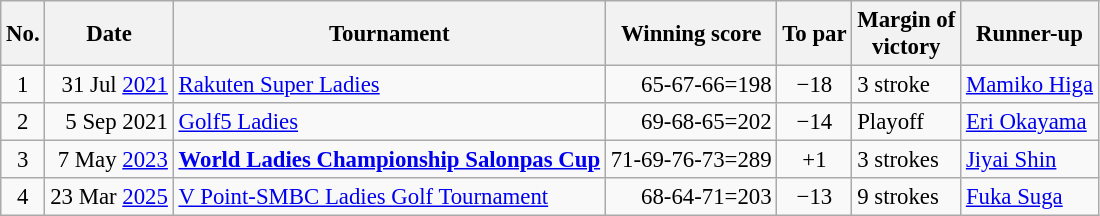<table class="wikitable" style="font-size:95%;">
<tr>
<th>No.</th>
<th>Date</th>
<th>Tournament</th>
<th>Winning score</th>
<th>To par</th>
<th>Margin of<br>victory</th>
<th>Runner-up</th>
</tr>
<tr>
<td align=center>1</td>
<td align=right>31 Jul <a href='#'>2021</a></td>
<td><a href='#'>Rakuten Super Ladies</a></td>
<td align=right>65-67-66=198</td>
<td align=center>−18</td>
<td>3 stroke</td>
<td> <a href='#'>Mamiko Higa</a></td>
</tr>
<tr>
<td align=center>2</td>
<td align=right>5 Sep 2021</td>
<td><a href='#'>Golf5 Ladies</a></td>
<td align=right>69-68-65=202</td>
<td align=center>−14</td>
<td>Playoff</td>
<td> <a href='#'>Eri Okayama</a></td>
</tr>
<tr>
<td align=center>3</td>
<td align=right>7 May <a href='#'>2023</a></td>
<td><strong><a href='#'>World Ladies Championship Salonpas Cup</a></strong></td>
<td align=right>71-69-76-73=289</td>
<td align=center>+1</td>
<td>3 strokes</td>
<td> <a href='#'>Jiyai Shin</a></td>
</tr>
<tr>
<td align=center>4</td>
<td align=right>23 Mar <a href='#'>2025</a></td>
<td><a href='#'>V Point-SMBC Ladies Golf Tournament</a></td>
<td align=right>68-64-71=203</td>
<td align=center>−13</td>
<td>9 strokes</td>
<td> <a href='#'>Fuka Suga</a></td>
</tr>
</table>
